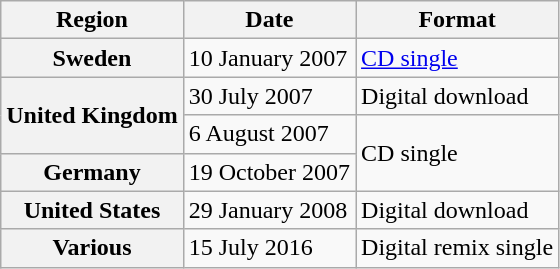<table class="wikitable plainrowheaders">
<tr>
<th>Region</th>
<th>Date</th>
<th>Format</th>
</tr>
<tr>
<th scope="row">Sweden</th>
<td>10 January 2007</td>
<td><a href='#'>CD single</a></td>
</tr>
<tr>
<th scope="row" rowspan="2">United Kingdom</th>
<td>30 July 2007</td>
<td>Digital download</td>
</tr>
<tr>
<td>6 August 2007</td>
<td rowspan="2">CD single</td>
</tr>
<tr>
<th scope="row">Germany</th>
<td>19 October 2007</td>
</tr>
<tr>
<th scope="row">United States</th>
<td>29 January 2008</td>
<td>Digital download</td>
</tr>
<tr>
<th scope="row">Various</th>
<td>15 July 2016</td>
<td>Digital remix single</td>
</tr>
</table>
